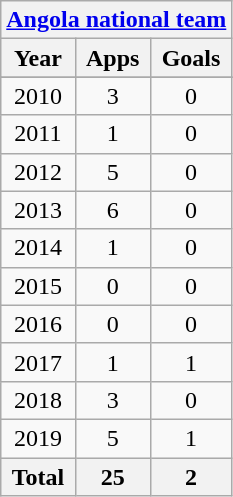<table class="wikitable" style="text-align:center">
<tr>
<th colspan=3><a href='#'>Angola national team</a></th>
</tr>
<tr>
<th>Year</th>
<th>Apps</th>
<th>Goals</th>
</tr>
<tr>
</tr>
<tr>
<td>2010</td>
<td>3</td>
<td>0</td>
</tr>
<tr>
<td>2011</td>
<td>1</td>
<td>0</td>
</tr>
<tr>
<td>2012</td>
<td>5</td>
<td>0</td>
</tr>
<tr>
<td>2013</td>
<td>6</td>
<td>0</td>
</tr>
<tr>
<td>2014</td>
<td>1</td>
<td>0</td>
</tr>
<tr>
<td>2015</td>
<td>0</td>
<td>0</td>
</tr>
<tr>
<td>2016</td>
<td>0</td>
<td>0</td>
</tr>
<tr>
<td>2017</td>
<td>1</td>
<td>1</td>
</tr>
<tr>
<td>2018</td>
<td>3</td>
<td>0</td>
</tr>
<tr>
<td>2019</td>
<td>5</td>
<td>1</td>
</tr>
<tr>
<th>Total</th>
<th>25</th>
<th>2</th>
</tr>
</table>
